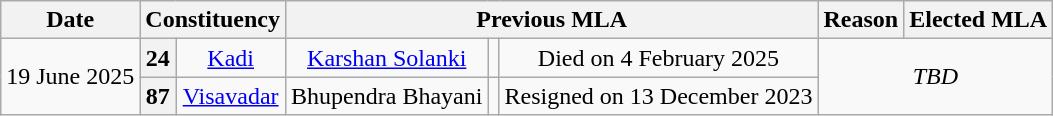<table class="wikitable sortable" style="text-align:center;">
<tr>
<th>Date</th>
<th colspan="2">Constituency</th>
<th colspan="3">Previous MLA</th>
<th>Reason</th>
<th colspan="3">Elected MLA</th>
</tr>
<tr>
<td rowspan=2>19 June 2025</td>
<th>24</th>
<td><a href='#'>Kadi</a></td>
<td><a href='#'>Karshan Solanki</a></td>
<td></td>
<td>Died on 4 February 2025</td>
<td colspan="3" rowspan="2"><em>TBD</em></td>
</tr>
<tr>
<th>87</th>
<td><a href='#'>Visavadar</a></td>
<td>Bhupendra Bhayani</td>
<td></td>
<td>Resigned on 13 December 2023</td>
</tr>
</table>
